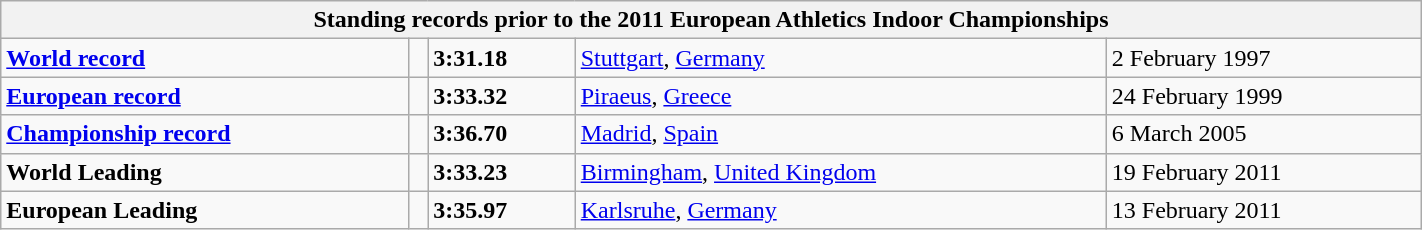<table class="wikitable" width=75%>
<tr>
<th colspan="5">Standing records prior to the 2011 European Athletics Indoor Championships</th>
</tr>
<tr>
<td><strong><a href='#'>World record</a></strong></td>
<td></td>
<td><strong>3:31.18</strong></td>
<td><a href='#'>Stuttgart</a>, <a href='#'>Germany</a></td>
<td>2 February 1997</td>
</tr>
<tr>
<td><strong><a href='#'>European record</a></strong></td>
<td></td>
<td><strong>3:33.32</strong></td>
<td><a href='#'>Piraeus</a>, <a href='#'>Greece</a></td>
<td>24 February 1999</td>
</tr>
<tr>
<td><strong><a href='#'>Championship record</a></strong></td>
<td></td>
<td><strong>3:36.70</strong></td>
<td><a href='#'>Madrid</a>, <a href='#'>Spain</a></td>
<td>6 March 2005</td>
</tr>
<tr>
<td><strong>World Leading</strong></td>
<td></td>
<td><strong>3:33.23</strong></td>
<td><a href='#'>Birmingham</a>, <a href='#'>United Kingdom</a></td>
<td>19 February 2011</td>
</tr>
<tr>
<td><strong>European Leading</strong></td>
<td></td>
<td><strong>3:35.97</strong></td>
<td><a href='#'>Karlsruhe</a>, <a href='#'>Germany</a></td>
<td>13 February 2011</td>
</tr>
</table>
